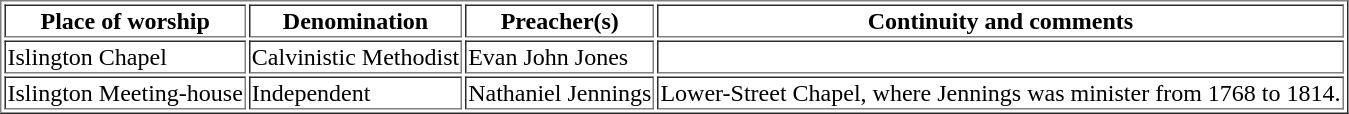<table border=1>
<tr>
<th>Place of worship</th>
<th>Denomination</th>
<th>Preacher(s)</th>
<th>Continuity and comments</th>
</tr>
<tr>
<td>Islington Chapel</td>
<td>Calvinistic Methodist</td>
<td>Evan John Jones</td>
<td></td>
</tr>
<tr>
<td>Islington Meeting-house</td>
<td>Independent</td>
<td>Nathaniel Jennings</td>
<td>Lower-Street Chapel, where Jennings was minister from 1768 to 1814.</td>
</tr>
</table>
